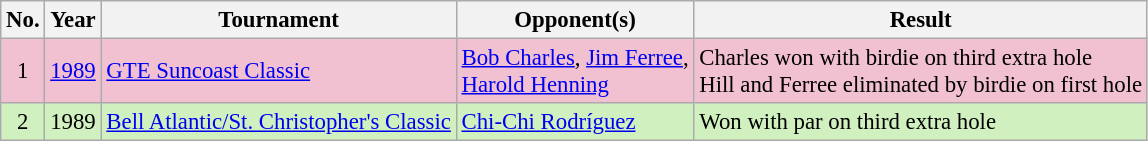<table class="wikitable" style="font-size:95%;">
<tr>
<th>No.</th>
<th>Year</th>
<th>Tournament</th>
<th>Opponent(s)</th>
<th>Result</th>
</tr>
<tr style="background:#F2C1D1;">
<td align=center>1</td>
<td><a href='#'>1989</a></td>
<td><a href='#'>GTE Suncoast Classic</a></td>
<td> <a href='#'>Bob Charles</a>,  <a href='#'>Jim Ferree</a>,<br> <a href='#'>Harold Henning</a></td>
<td>Charles won with birdie on third extra hole<br>Hill and Ferree eliminated by birdie on first hole</td>
</tr>
<tr style="background:#D0F0C0;">
<td align=center>2</td>
<td>1989</td>
<td><a href='#'>Bell Atlantic/St. Christopher's Classic</a></td>
<td> <a href='#'>Chi-Chi Rodríguez</a></td>
<td>Won with par on third extra hole</td>
</tr>
</table>
